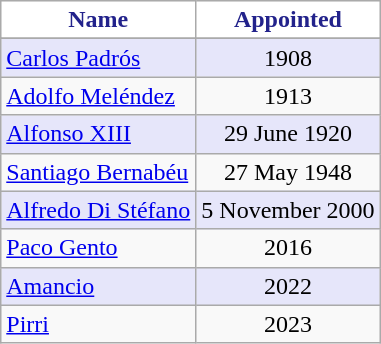<table class="wikitable" style="text-align: left">
<tr>
<th style="color:#22228B; background:#FFFFFF;">Name</th>
<th style="color:#22228B; background:#FFFFFF;">Appointed</th>
</tr>
<tr>
</tr>
<tr bgcolor="Lavender" align=left>
<td> <a href='#'>Carlos Padrós</a></td>
<td align=center>1908</td>
</tr>
<tr align=leftj jnjkrj fjfk4kfkmdk>
<td> <a href='#'>Adolfo Meléndez</a></td>
<td align=center>1913</td>
</tr>
<tr bgcolor="Lavender" - align=left>
<td> <a href='#'>Alfonso XIII</a></td>
<td align=center>29 June 1920</td>
</tr>
<tr align=left>
<td> <a href='#'>Santiago Bernabéu</a></td>
<td align=center>27 May 1948</td>
</tr>
<tr bgcolor="Lavender" - align=left>
<td> <a href='#'>Alfredo Di Stéfano</a></td>
<td align=center>5 November 2000</td>
</tr>
<tr align=left>
<td> <a href='#'>Paco Gento</a></td>
<td align=center>2016</td>
</tr>
<tr bgcolor="Lavender" align=left>
<td> <a href='#'>Amancio</a></td>
<td align=center>2022</td>
</tr>
<tr align=left>
<td> <a href='#'>Pirri</a></td>
<td align=center>2023</td>
</tr>
</table>
